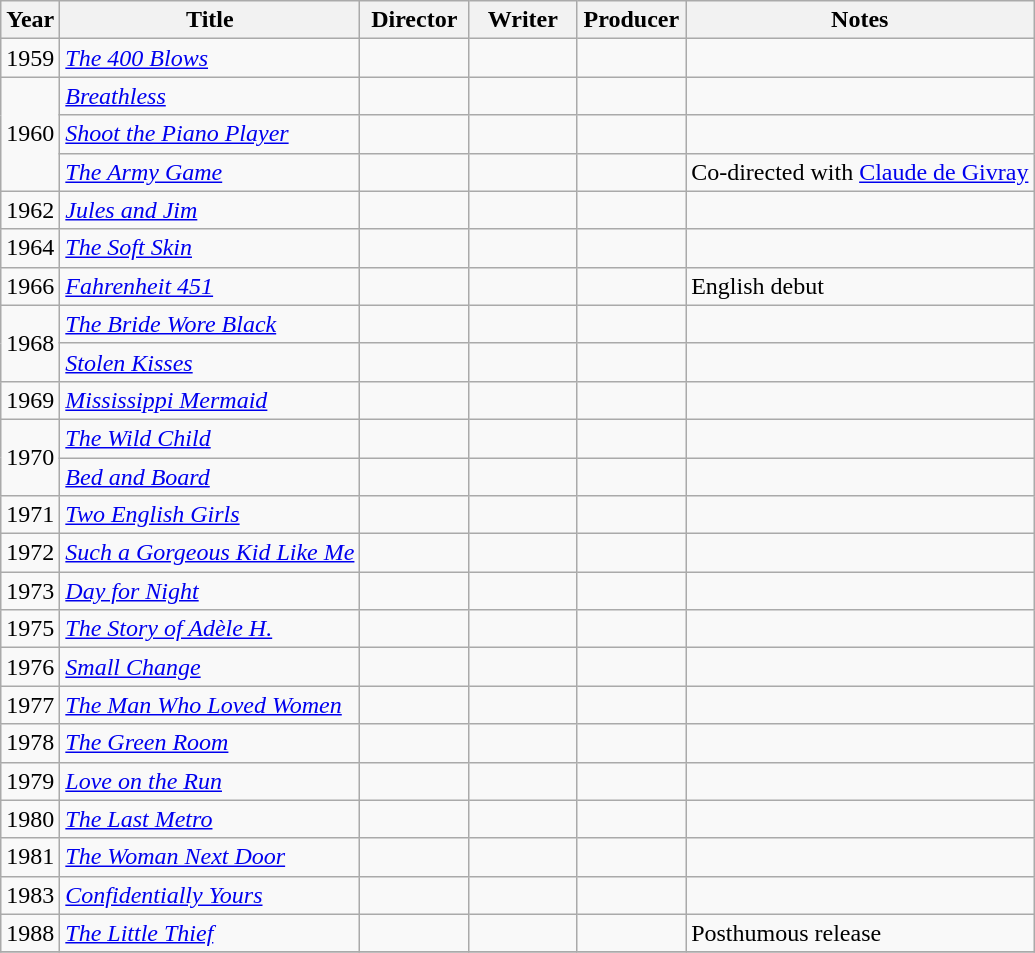<table class="wikitable">
<tr>
<th>Year</th>
<th>Title</th>
<th width=65>Director</th>
<th width=65>Writer</th>
<th width=65>Producer</th>
<th>Notes</th>
</tr>
<tr>
<td>1959</td>
<td><em><a href='#'>The 400 Blows</a></em></td>
<td></td>
<td></td>
<td></td>
<td></td>
</tr>
<tr>
<td rowspan=3>1960</td>
<td><em><a href='#'>Breathless</a></em></td>
<td></td>
<td></td>
<td></td>
<td></td>
</tr>
<tr>
<td><em><a href='#'>Shoot the Piano Player</a></em></td>
<td></td>
<td></td>
<td></td>
<td></td>
</tr>
<tr>
<td><em><a href='#'>The Army Game</a></em></td>
<td></td>
<td></td>
<td></td>
<td>Co-directed with <a href='#'>Claude de Givray</a></td>
</tr>
<tr>
<td>1962</td>
<td><em><a href='#'>Jules and Jim</a></em></td>
<td></td>
<td></td>
<td></td>
<td></td>
</tr>
<tr>
<td>1964</td>
<td><em><a href='#'>The Soft Skin</a></em></td>
<td></td>
<td></td>
<td></td>
<td></td>
</tr>
<tr>
<td>1966</td>
<td><em><a href='#'>Fahrenheit 451</a></em></td>
<td></td>
<td></td>
<td></td>
<td>English debut</td>
</tr>
<tr>
<td rowspan=2>1968</td>
<td><em><a href='#'>The Bride Wore Black</a></em></td>
<td></td>
<td></td>
<td></td>
<td></td>
</tr>
<tr>
<td><em><a href='#'>Stolen Kisses</a></em></td>
<td></td>
<td></td>
<td></td>
<td></td>
</tr>
<tr>
<td>1969</td>
<td><em><a href='#'>Mississippi Mermaid</a></em></td>
<td></td>
<td></td>
<td></td>
<td></td>
</tr>
<tr>
<td rowspan=2>1970</td>
<td><em><a href='#'>The Wild Child</a></em></td>
<td></td>
<td></td>
<td></td>
<td></td>
</tr>
<tr>
<td><em><a href='#'>Bed and Board</a></em></td>
<td></td>
<td></td>
<td></td>
<td></td>
</tr>
<tr>
<td>1971</td>
<td><em><a href='#'>Two English Girls</a></em></td>
<td></td>
<td></td>
<td></td>
<td></td>
</tr>
<tr>
<td>1972</td>
<td><em><a href='#'>Such a Gorgeous Kid Like Me</a></em></td>
<td></td>
<td></td>
<td></td>
<td></td>
</tr>
<tr>
<td>1973</td>
<td><em><a href='#'>Day for Night</a></em></td>
<td></td>
<td></td>
<td></td>
<td></td>
</tr>
<tr>
<td>1975</td>
<td><em><a href='#'>The Story of Adèle H.</a></em></td>
<td></td>
<td></td>
<td></td>
<td></td>
</tr>
<tr>
<td>1976</td>
<td><em><a href='#'>Small Change</a></em></td>
<td></td>
<td></td>
<td></td>
<td></td>
</tr>
<tr>
<td>1977</td>
<td><em><a href='#'>The Man Who Loved Women</a></em></td>
<td></td>
<td></td>
<td></td>
<td></td>
</tr>
<tr>
<td>1978</td>
<td><em><a href='#'>The Green Room</a></em></td>
<td></td>
<td></td>
<td></td>
<td></td>
</tr>
<tr>
<td>1979</td>
<td><em><a href='#'>Love on the Run</a></em></td>
<td></td>
<td></td>
<td></td>
<td></td>
</tr>
<tr>
<td>1980</td>
<td><em><a href='#'>The Last Metro</a></em></td>
<td></td>
<td></td>
<td></td>
<td></td>
</tr>
<tr>
<td>1981</td>
<td><em><a href='#'>The Woman Next Door</a></em></td>
<td></td>
<td></td>
<td></td>
<td></td>
</tr>
<tr>
<td>1983</td>
<td><em><a href='#'>Confidentially Yours</a></em></td>
<td></td>
<td></td>
<td></td>
<td></td>
</tr>
<tr>
<td>1988</td>
<td><em><a href='#'>The Little Thief</a></em></td>
<td></td>
<td></td>
<td></td>
<td>Posthumous release</td>
</tr>
<tr>
</tr>
</table>
